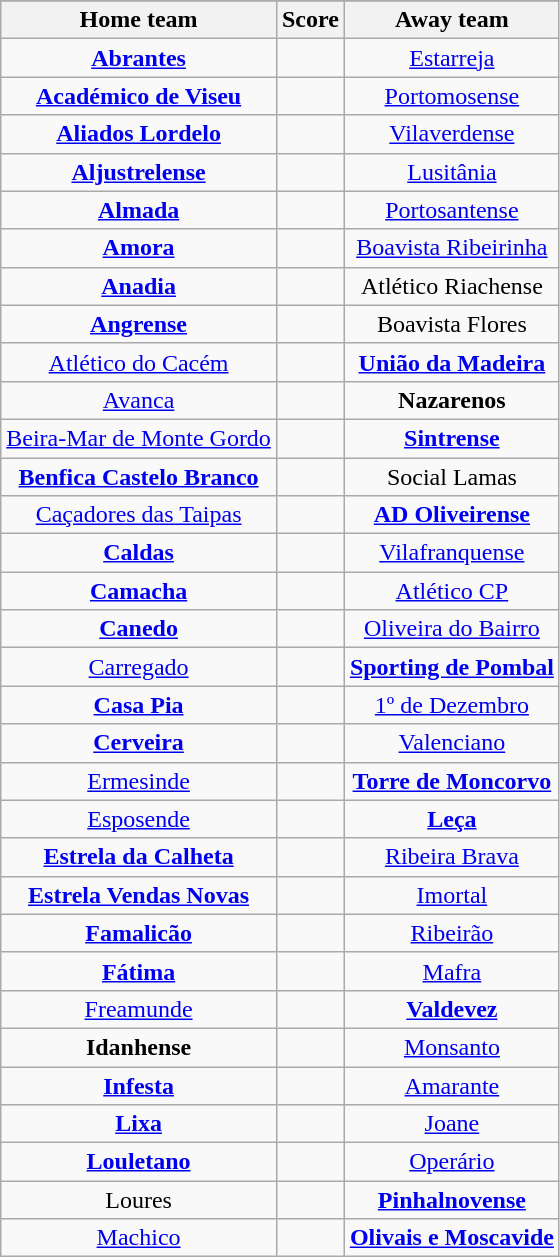<table class="wikitable" style="text-align: center">
<tr>
</tr>
<tr>
<th>Home team</th>
<th>Score</th>
<th>Away team</th>
</tr>
<tr>
<td><strong><a href='#'>Abrantes</a></strong> </td>
<td></td>
<td><a href='#'>Estarreja</a> </td>
</tr>
<tr>
<td><strong><a href='#'>Académico de Viseu</a></strong> </td>
<td></td>
<td><a href='#'>Portomosense</a> </td>
</tr>
<tr>
<td><strong><a href='#'>Aliados Lordelo</a></strong> </td>
<td></td>
<td><a href='#'>Vilaverdense</a> </td>
</tr>
<tr>
<td><strong><a href='#'>Aljustrelense</a></strong> </td>
<td></td>
<td><a href='#'>Lusitânia</a> </td>
</tr>
<tr>
<td><strong><a href='#'>Almada</a></strong> </td>
<td></td>
<td><a href='#'>Portosantense</a> </td>
</tr>
<tr>
<td><strong><a href='#'>Amora</a></strong> </td>
<td></td>
<td><a href='#'>Boavista Ribeirinha</a> </td>
</tr>
<tr>
<td><strong><a href='#'>Anadia</a></strong> </td>
<td></td>
<td>Atlético Riachense </td>
</tr>
<tr>
<td><strong><a href='#'>Angrense</a></strong> </td>
<td></td>
<td>Boavista Flores </td>
</tr>
<tr>
<td><a href='#'>Atlético do Cacém</a> </td>
<td></td>
<td><strong><a href='#'>União da Madeira</a></strong> </td>
</tr>
<tr>
<td><a href='#'>Avanca</a> </td>
<td></td>
<td><strong>Nazarenos</strong> </td>
</tr>
<tr>
<td><a href='#'>Beira-Mar de Monte Gordo</a>  </td>
<td></td>
<td><strong><a href='#'>Sintrense</a></strong> </td>
</tr>
<tr>
<td><strong><a href='#'>Benfica Castelo Branco</a></strong> </td>
<td></td>
<td>Social Lamas </td>
</tr>
<tr>
<td><a href='#'>Caçadores das Taipas</a> </td>
<td></td>
<td><strong><a href='#'>AD Oliveirense</a></strong> </td>
</tr>
<tr>
<td><strong><a href='#'>Caldas</a></strong> </td>
<td></td>
<td><a href='#'>Vilafranquense</a> </td>
</tr>
<tr>
<td><strong><a href='#'>Camacha</a></strong> </td>
<td></td>
<td><a href='#'>Atlético CP</a> </td>
</tr>
<tr>
<td><strong><a href='#'>Canedo</a></strong> </td>
<td></td>
<td><a href='#'>Oliveira do Bairro</a> </td>
</tr>
<tr>
<td><a href='#'>Carregado</a> </td>
<td></td>
<td><strong><a href='#'>Sporting de Pombal</a></strong> </td>
</tr>
<tr>
<td><strong><a href='#'>Casa Pia</a></strong> </td>
<td></td>
<td><a href='#'>1º de Dezembro</a> </td>
</tr>
<tr>
<td><strong><a href='#'>Cerveira</a></strong> </td>
<td></td>
<td><a href='#'>Valenciano</a> </td>
</tr>
<tr>
<td><a href='#'>Ermesinde</a> </td>
<td></td>
<td><strong><a href='#'>Torre de Moncorvo</a></strong> </td>
</tr>
<tr>
<td><a href='#'>Esposende</a> </td>
<td></td>
<td><strong><a href='#'>Leça</a></strong> </td>
</tr>
<tr>
<td><strong><a href='#'>Estrela da Calheta</a></strong> </td>
<td></td>
<td><a href='#'>Ribeira Brava</a> </td>
</tr>
<tr>
<td><strong><a href='#'>Estrela Vendas Novas</a></strong> </td>
<td></td>
<td><a href='#'>Imortal</a> </td>
</tr>
<tr>
<td><strong><a href='#'>Famalicão</a></strong> </td>
<td></td>
<td><a href='#'>Ribeirão</a> </td>
</tr>
<tr>
<td><strong><a href='#'>Fátima</a></strong> </td>
<td></td>
<td><a href='#'>Mafra</a> </td>
</tr>
<tr>
<td><a href='#'>Freamunde</a> </td>
<td></td>
<td><strong><a href='#'>Valdevez</a></strong> </td>
</tr>
<tr>
<td><strong>Idanhense</strong> </td>
<td></td>
<td><a href='#'>Monsanto</a> </td>
</tr>
<tr>
<td><strong><a href='#'>Infesta</a></strong> </td>
<td></td>
<td><a href='#'>Amarante</a> </td>
</tr>
<tr>
<td><strong><a href='#'>Lixa</a></strong> </td>
<td></td>
<td><a href='#'>Joane</a> </td>
</tr>
<tr>
<td><strong><a href='#'>Louletano</a></strong> </td>
<td></td>
<td><a href='#'>Operário</a> </td>
</tr>
<tr>
<td>Loures </td>
<td></td>
<td><strong><a href='#'>Pinhalnovense</a></strong> </td>
</tr>
<tr>
<td><a href='#'>Machico</a> </td>
<td></td>
<td><strong><a href='#'>Olivais e Moscavide</a></strong> </td>
</tr>
</table>
